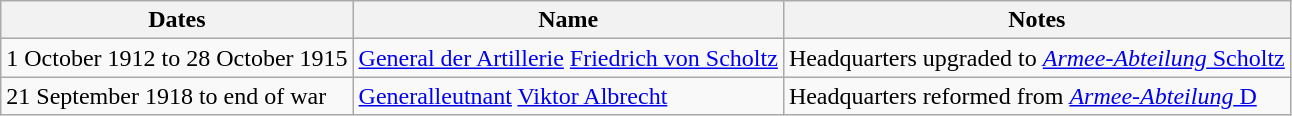<table class="wikitable">
<tr>
<th>Dates</th>
<th>Name</th>
<th>Notes</th>
</tr>
<tr>
<td>1 October 1912 to 28 October 1915</td>
<td><a href='#'>General der Artillerie</a> <a href='#'>Friedrich von Scholtz</a></td>
<td>Headquarters upgraded to <a href='#'><em>Armee-Abteilung</em> Scholtz</a></td>
</tr>
<tr>
<td>21 September 1918 to end of war</td>
<td><a href='#'>Generalleutnant</a> <a href='#'>Viktor Albrecht</a></td>
<td>Headquarters reformed from <a href='#'><em>Armee-Abteilung</em> D</a></td>
</tr>
</table>
